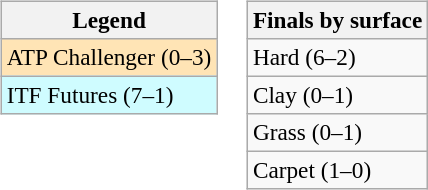<table>
<tr valign=top>
<td><br><table class=wikitable style=font-size:97%>
<tr>
<th>Legend</th>
</tr>
<tr bgcolor=moccasin>
<td>ATP Challenger (0–3)</td>
</tr>
<tr bgcolor=cffcff>
<td>ITF Futures (7–1)</td>
</tr>
</table>
</td>
<td><br><table class=wikitable style=font-size:97%>
<tr>
<th>Finals by surface</th>
</tr>
<tr>
<td>Hard (6–2)</td>
</tr>
<tr>
<td>Clay (0–1)</td>
</tr>
<tr>
<td>Grass (0–1)</td>
</tr>
<tr>
<td>Carpet (1–0)</td>
</tr>
</table>
</td>
</tr>
</table>
